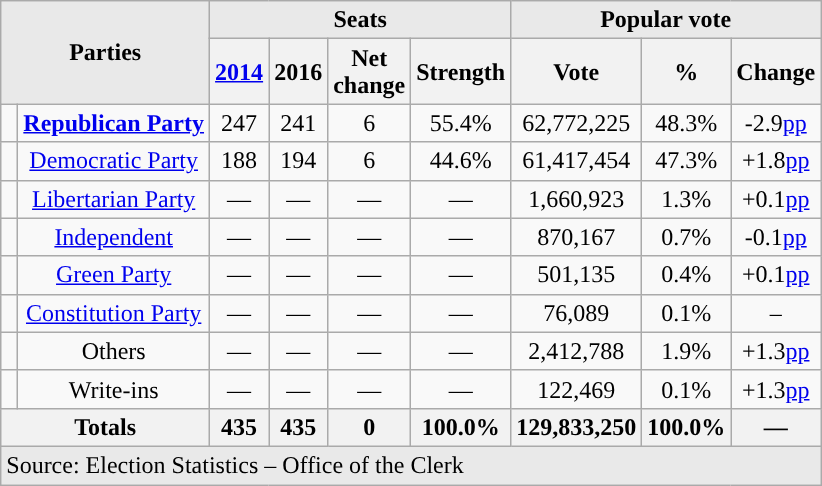<table class=wikitable style="text-align:center">
<tr>
<th style="background-color:#E9E9E9" align=center rowspan=2 colspan=2>Parties</th>
<th style="background-color:#E9E9E9" align=center colspan=4>Seats</th>
<th style="background-color:#E9E9E9" align=center colspan=3>Popular vote</th>
</tr>
<tr>
<th><a href='#'>2014</a></th>
<th>2016</th>
<th>Net<br>change</th>
<th>Strength</th>
<th>Vote</th>
<th>%</th>
<th>Change</th>
</tr>
<tr>
<td style="background-color:"> </td>
<td><strong><a href='#'>Republican Party</a></strong></td>
<td>247</td>
<td>241</td>
<td> 6</td>
<td>55.4%</td>
<td>62,772,225</td>
<td>48.3%</td>
<td>-2.9<a href='#'>pp</a></td>
</tr>
<tr>
<td style="background-color:"> </td>
<td><a href='#'>Democratic Party</a></td>
<td>188</td>
<td>194</td>
<td> 6</td>
<td>44.6%</td>
<td>61,417,454</td>
<td>47.3%</td>
<td>+1.8<a href='#'>pp</a></td>
</tr>
<tr>
<td style="background-color:"> </td>
<td><a href='#'>Libertarian Party</a></td>
<td>—</td>
<td>—</td>
<td>—</td>
<td>—</td>
<td>1,660,923</td>
<td>1.3%</td>
<td>+0.1<a href='#'>pp</a></td>
</tr>
<tr>
<td style="background-color:"> </td>
<td><a href='#'>Independent</a></td>
<td>—</td>
<td>—</td>
<td>—</td>
<td>—</td>
<td>870,167</td>
<td>0.7%</td>
<td>-0.1<a href='#'>pp</a></td>
</tr>
<tr>
<td style="background-color:"> </td>
<td><a href='#'>Green Party</a></td>
<td>—</td>
<td>—</td>
<td>—</td>
<td>—</td>
<td>501,135</td>
<td>0.4%</td>
<td>+0.1<a href='#'>pp</a></td>
</tr>
<tr>
<td style="background-color:"> </td>
<td><a href='#'>Constitution Party</a></td>
<td>—</td>
<td>—</td>
<td>—</td>
<td>—</td>
<td>76,089</td>
<td>0.1%</td>
<td>–</td>
</tr>
<tr>
<td style="background-color:"> </td>
<td>Others</td>
<td>—</td>
<td>—</td>
<td>—</td>
<td>—</td>
<td>2,412,788</td>
<td>1.9%</td>
<td>+1.3<a href='#'>pp</a></td>
</tr>
<tr>
<td style="background-color:"> </td>
<td>Write-ins</td>
<td>—</td>
<td>—</td>
<td>—</td>
<td>—</td>
<td>122,469</td>
<td>0.1%</td>
<td>+1.3<a href='#'>pp</a></td>
</tr>
<tr>
<th colspan=2>Totals</th>
<th>435</th>
<th>435</th>
<th>0</th>
<th>100.0%</th>
<th>129,833,250</th>
<th>100.0%</th>
<th>—</th>
</tr>
<tr bgcolor=E9E9E9>
<td align="left" colspan=9>Source:  Election Statistics – Office of the Clerk</td>
</tr>
</table>
